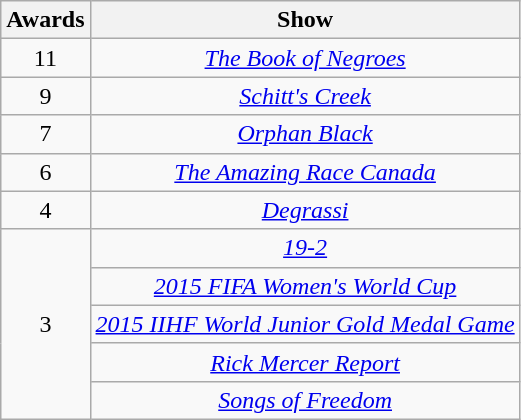<table class="wikitable" style="text-align: center">
<tr>
<th scope="col">Awards</th>
<th scope="col">Show</th>
</tr>
<tr>
<td>11</td>
<td><em><a href='#'>The Book of Negroes</a></em></td>
</tr>
<tr>
<td>9</td>
<td><em><a href='#'>Schitt's Creek</a></em></td>
</tr>
<tr>
<td>7</td>
<td><em><a href='#'>Orphan Black</a></em></td>
</tr>
<tr>
<td>6</td>
<td><em><a href='#'>The Amazing Race Canada</a></em></td>
</tr>
<tr>
<td>4</td>
<td><em><a href='#'>Degrassi</a></em></td>
</tr>
<tr>
<td rowspan=5 style="text-align:center;">3</td>
<td><em><a href='#'>19-2</a></em></td>
</tr>
<tr>
<td><em><a href='#'>2015 FIFA Women's World Cup</a></em></td>
</tr>
<tr>
<td><em><a href='#'>2015 IIHF World Junior Gold Medal Game</a></em></td>
</tr>
<tr>
<td><em><a href='#'>Rick Mercer Report</a></em></td>
</tr>
<tr>
<td><em><a href='#'>Songs of Freedom</a></em></td>
</tr>
</table>
